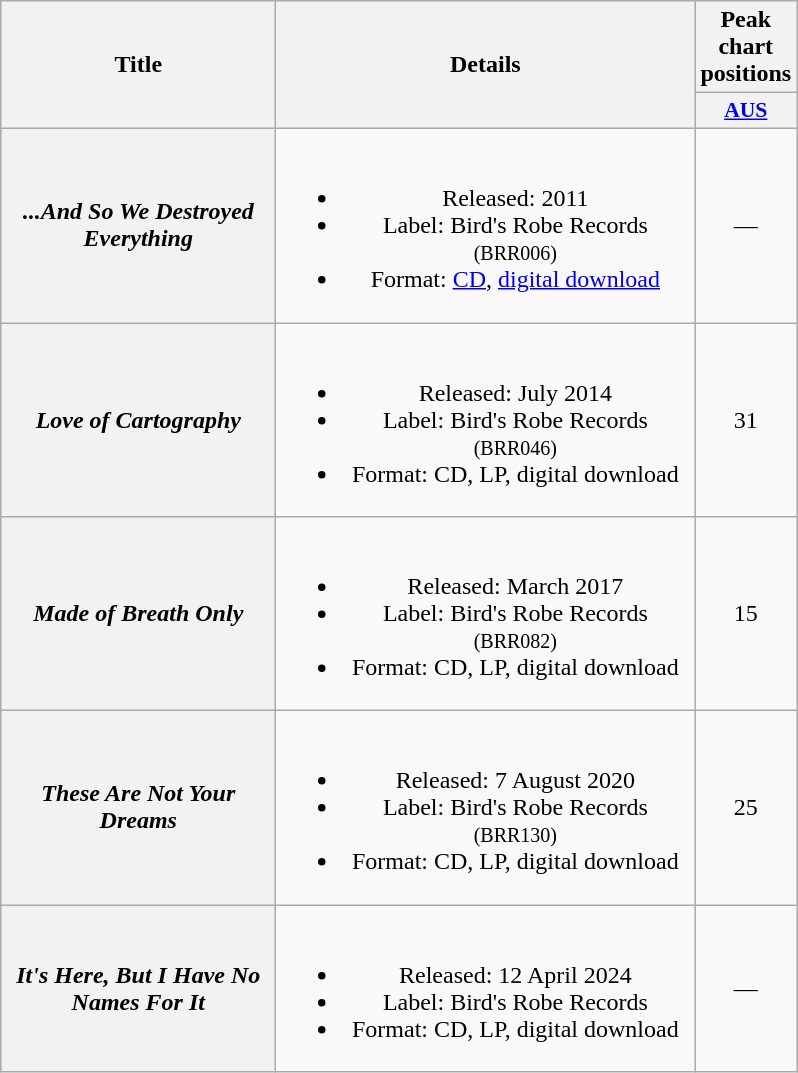<table class="wikitable plainrowheaders" style="text-align:center;" border="1">
<tr>
<th scope="col" rowspan="2" style="width:11em;">Title</th>
<th scope="col" rowspan="2" style="width:17em;">Details</th>
<th scope="col" colspan="1">Peak chart positions</th>
</tr>
<tr>
<th scope="col" style="width:3em;font-size:90%;"><a href='#'>AUS</a><br></th>
</tr>
<tr>
<th scope="row"><em>...And So We Destroyed Everything</em></th>
<td><br><ul><li>Released: 2011</li><li>Label: Bird's Robe Records <small>(BRR006)</small></li><li>Format: <a href='#'>CD</a>, <a href='#'>digital download</a></li></ul></td>
<td>—</td>
</tr>
<tr>
<th scope="row"><em>Love of Cartography</em></th>
<td><br><ul><li>Released: July 2014</li><li>Label: Bird's Robe Records <small>(BRR046)</small></li><li>Format: CD, LP, digital download</li></ul></td>
<td>31</td>
</tr>
<tr>
<th scope="row"><em>Made of Breath Only</em></th>
<td><br><ul><li>Released: March 2017</li><li>Label: Bird's Robe Records <small>(BRR082)</small></li><li>Format: CD, LP, digital download</li></ul></td>
<td>15</td>
</tr>
<tr>
<th scope="row"><em>These Are Not Your Dreams</em></th>
<td><br><ul><li>Released: 7 August 2020</li><li>Label: Bird's Robe Records <small>(BRR130)</small></li><li>Format: CD, LP, digital download</li></ul></td>
<td>25</td>
</tr>
<tr>
<th scope="row"><em>It's Here, But I Have No Names For It</em></th>
<td><br><ul><li>Released: 12 April 2024</li><li>Label: Bird's Robe Records</li><li>Format: CD, LP, digital download</li></ul></td>
<td>—</td>
</tr>
</table>
